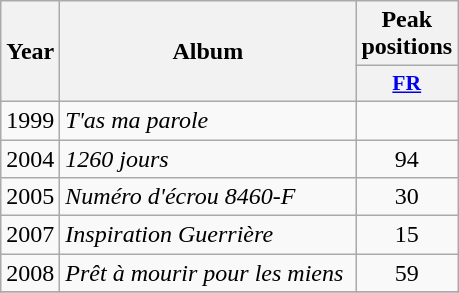<table class="wikitable">
<tr>
<th align="center" rowspan="2" width="10">Year</th>
<th align="center" rowspan="2" width="190">Album</th>
<th align="center" colspan="1" width="30">Peak positions</th>
</tr>
<tr>
<th scope="col" style="width:3em;font-size:90%;"><a href='#'>FR</a><br></th>
</tr>
<tr>
<td align="center" rowspan="1">1999</td>
<td><em>T'as ma parole</em></td>
<td align="center"></td>
</tr>
<tr>
<td align="center" rowspan="1">2004</td>
<td><em>1260 jours</em></td>
<td align="center">94</td>
</tr>
<tr>
<td align="center" rowspan="1">2005</td>
<td><em>Numéro d'écrou 8460-F</em></td>
<td align="center">30</td>
</tr>
<tr>
<td align="center" rowspan="1">2007</td>
<td><em>Inspiration Guerrière</em></td>
<td align="center">15</td>
</tr>
<tr>
<td align="center" rowspan="1">2008</td>
<td><em>Prêt à mourir pour les miens</em></td>
<td align="center">59</td>
</tr>
<tr>
</tr>
</table>
